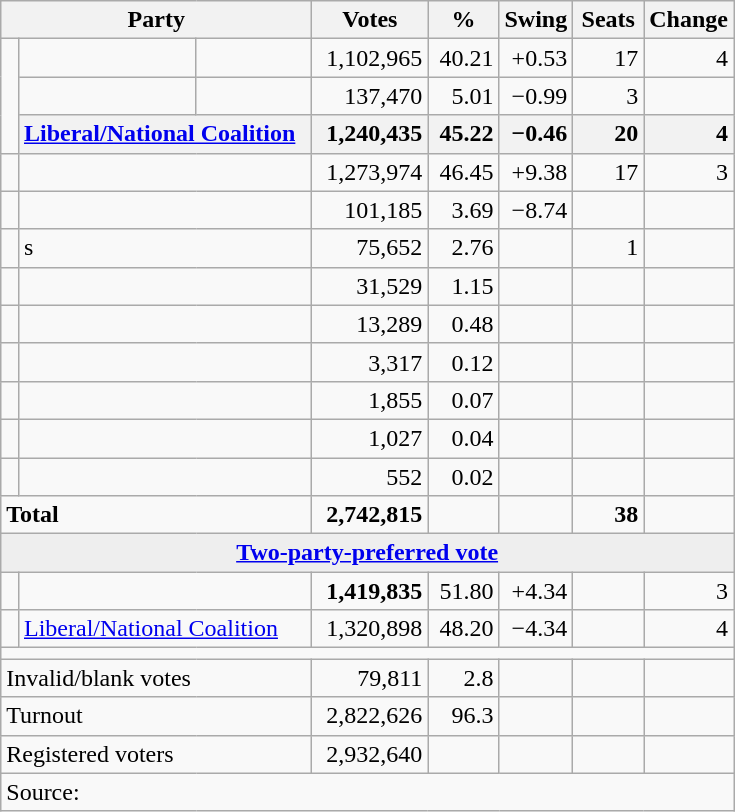<table class="wikitable">
<tr>
<th colspan="3" style="width:200px"><strong>Party</strong></th>
<th style="width:70px; text-align:center;"><strong>Votes</strong></th>
<th style="width:40px; text-align:center;"><strong>%</strong></th>
<th style="width:40px; text-align:center;"><strong>Swing</strong></th>
<th style="width:40px; text-align:center;"><strong>Seats</strong></th>
<th style="width:40px; text-align:center;"><strong>Change</strong></th>
</tr>
<tr>
<td rowspan="3"> </td>
<td> </td>
<td></td>
<td align=right>1,102,965</td>
<td align=right>40.21</td>
<td align=right>+0.53</td>
<td align=right>17</td>
<td align=right> 4</td>
</tr>
<tr>
<td> </td>
<td></td>
<td align=right>137,470</td>
<td align=right>5.01</td>
<td align=right>−0.99</td>
<td align=right>3</td>
<td align=right></td>
</tr>
<tr>
<th colspan="2" style="text-align:left;"><a href='#'>Liberal/National Coalition</a></th>
<th style="text-align:right;">1,240,435</th>
<th style="text-align:right;">45.22</th>
<th style="text-align:right;">−0.46</th>
<th style="text-align:right;">20</th>
<th style="text-align:right;"> 4</th>
</tr>
<tr>
<td> </td>
<td colspan=2></td>
<td align=right>1,273,974</td>
<td align=right>46.45</td>
<td align=right>+9.38</td>
<td align=right>17</td>
<td align=right> 3</td>
</tr>
<tr>
<td> </td>
<td colspan=2></td>
<td align=right>101,185</td>
<td align=right>3.69</td>
<td align=right>−8.74</td>
<td align=right></td>
<td align=right></td>
</tr>
<tr>
<td> </td>
<td colspan=2>s</td>
<td align=right>75,652</td>
<td align=right>2.76</td>
<td align=right></td>
<td align=right>1</td>
<td align=right></td>
</tr>
<tr>
<td> </td>
<td colspan=2></td>
<td align=right>31,529</td>
<td align=right>1.15</td>
<td align=right></td>
<td align=right></td>
<td align=right></td>
</tr>
<tr>
<td> </td>
<td colspan=2></td>
<td align=right>13,289</td>
<td align=right>0.48</td>
<td align=right></td>
<td align=right></td>
<td align=right></td>
</tr>
<tr>
<td> </td>
<td colspan=2></td>
<td align=right>3,317</td>
<td align=right>0.12</td>
<td align=right></td>
<td align=right></td>
<td align=right></td>
</tr>
<tr>
<td> </td>
<td colspan=2></td>
<td align=right>1,855</td>
<td align=right>0.07</td>
<td align=right></td>
<td align=right></td>
<td align=right></td>
</tr>
<tr>
<td> </td>
<td colspan=2></td>
<td align=right>1,027</td>
<td align=right>0.04</td>
<td align=right></td>
<td align=right></td>
<td align=right></td>
</tr>
<tr>
<td> </td>
<td colspan=2></td>
<td align=right>552</td>
<td align=right>0.02</td>
<td align=right></td>
<td align=right></td>
<td align=right></td>
</tr>
<tr>
<td colspan="3" align="left"><strong>Total</strong></td>
<td align=right><strong>2,742,815</strong></td>
<td align=right></td>
<td align=right></td>
<td align=right><strong>38</strong></td>
<td align=right></td>
</tr>
<tr>
<td colspan="8" style="text-align:center; background:#eee;"><strong><a href='#'>Two-party-preferred vote</a></strong></td>
</tr>
<tr>
<td> </td>
<td colspan=2></td>
<td align=right><strong>1,419,835</strong></td>
<td align=right>51.80</td>
<td align=right>+4.34</td>
<td align=right></td>
<td align=right> 3</td>
</tr>
<tr>
<td> </td>
<td colspan=2><a href='#'>Liberal/National Coalition</a></td>
<td align=right>1,320,898</td>
<td align=right>48.20</td>
<td align=right>−4.34</td>
<td align=right></td>
<td align=right> 4</td>
</tr>
<tr>
<td colspan="8"></td>
</tr>
<tr>
<td colspan="3" style="text-align:left;">Invalid/blank votes</td>
<td align="right">79,811</td>
<td align="right">2.8</td>
<td align="right"></td>
<td></td>
<td></td>
</tr>
<tr>
<td colspan="3" style="text-align:left;">Turnout</td>
<td align="right">2,822,626</td>
<td align="right">96.3</td>
<td align="right"></td>
<td></td>
<td></td>
</tr>
<tr>
<td colspan="3" style="text-align:left;">Registered voters</td>
<td align="right">2,932,640</td>
<td></td>
<td></td>
<td></td>
<td></td>
</tr>
<tr>
<td colspan="8" align="left">Source: </td>
</tr>
</table>
